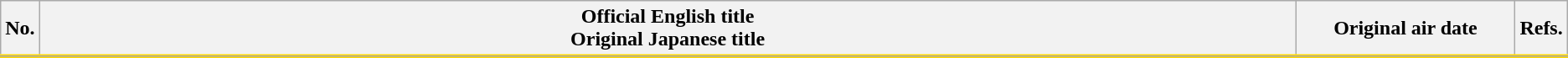<table class="wikitable">
<tr style="border-bottom: 3px solid #FFD700;">
<th style="width:1%;">No.</th>
<th>Official English title<br> Original Japanese title</th>
<th style="width:14%;">Original air date</th>
<th style="width:1%;">Refs.</th>
</tr>
<tr>
</tr>
</table>
